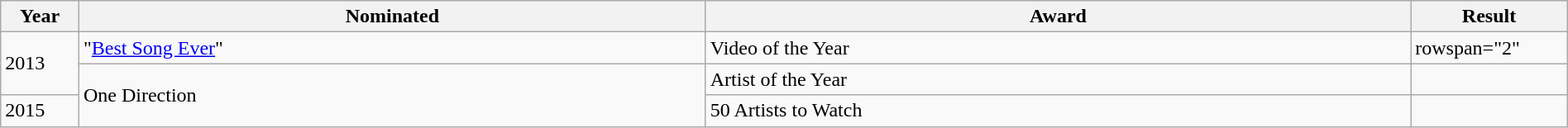<table class="wikitable" width=100%>
<tr>
<th width=5%>Year</th>
<th width=40%>Nominated</th>
<th width=45%>Award</th>
<th width=10%>Result</th>
</tr>
<tr>
<td rowspan="2">2013</td>
<td>"<a href='#'>Best Song Ever</a>"</td>
<td>Video of the Year</td>
<td>rowspan="2" </td>
</tr>
<tr>
<td rowspan="2">One Direction</td>
<td>Artist of the Year</td>
</tr>
<tr>
<td>2015</td>
<td>50 Artists to Watch</td>
<td></td>
</tr>
</table>
